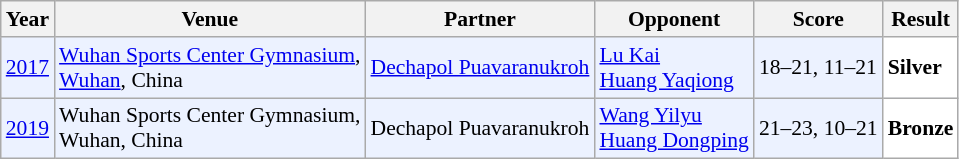<table class="sortable wikitable" style="font-size: 90%">
<tr>
<th>Year</th>
<th>Venue</th>
<th>Partner</th>
<th>Opponent</th>
<th>Score</th>
<th>Result</th>
</tr>
<tr style="background:#ECF2FF">
<td align="center"><a href='#'>2017</a></td>
<td align="left"><a href='#'>Wuhan Sports Center Gymnasium</a>,<br><a href='#'>Wuhan</a>, China</td>
<td align="left"> <a href='#'>Dechapol Puavaranukroh</a></td>
<td align="left"> <a href='#'>Lu Kai</a> <br>  <a href='#'>Huang Yaqiong</a></td>
<td align="left">18–21, 11–21</td>
<td style="text-align:left; background:white"> <strong>Silver</strong></td>
</tr>
<tr style="background:#ECF2FF">
<td align="center"><a href='#'>2019</a></td>
<td align="left">Wuhan Sports Center Gymnasium,<br>Wuhan, China</td>
<td align="left"> Dechapol Puavaranukroh</td>
<td align="left"> <a href='#'>Wang Yilyu</a> <br>  <a href='#'>Huang Dongping</a></td>
<td align="left">21–23, 10–21</td>
<td style="text-align:left; background:white"> <strong>Bronze</strong></td>
</tr>
</table>
